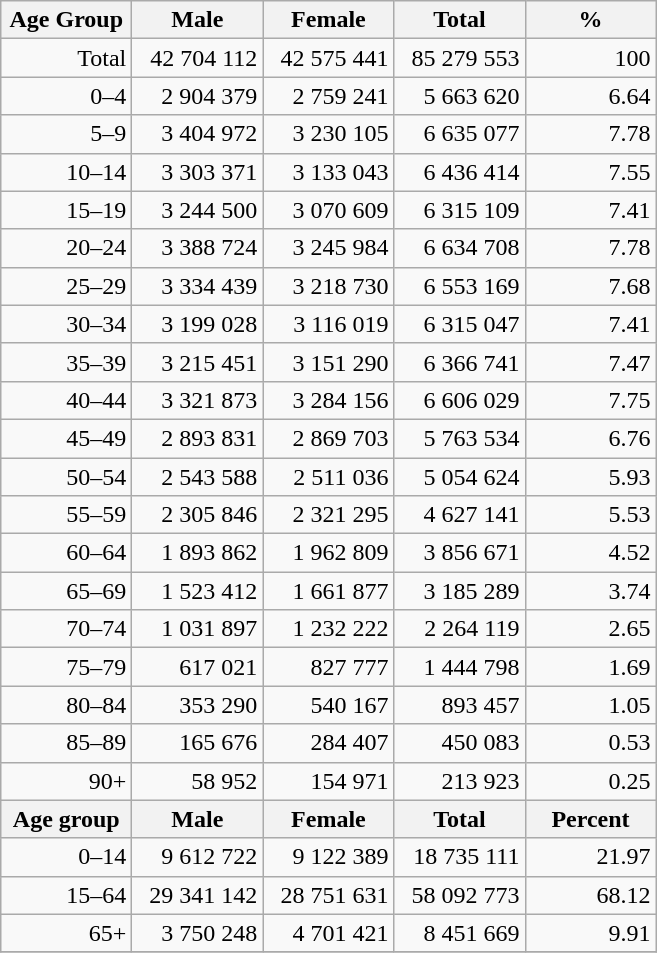<table class="wikitable">
<tr>
<th width="80pt">Age Group</th>
<th width="80pt">Male</th>
<th width="80pt">Female</th>
<th width="80pt">Total</th>
<th width="80pt">%</th>
</tr>
<tr>
<td align="right">Total</td>
<td align="right">42 704 112</td>
<td align="right">42 575 441</td>
<td align="right">85 279 553</td>
<td align="right">100</td>
</tr>
<tr>
<td align="right">0–4</td>
<td align="right">2 904 379</td>
<td align="right">2 759 241</td>
<td align="right">5 663 620</td>
<td align="right">6.64</td>
</tr>
<tr>
<td align="right">5–9</td>
<td align="right">3 404 972</td>
<td align="right">3 230 105</td>
<td align="right">6 635 077</td>
<td align="right">7.78</td>
</tr>
<tr>
<td align="right">10–14</td>
<td align="right">3 303 371</td>
<td align="right">3 133 043</td>
<td align="right">6 436 414</td>
<td align="right">7.55</td>
</tr>
<tr>
<td align="right">15–19</td>
<td align="right">3 244 500</td>
<td align="right">3 070 609</td>
<td align="right">6 315 109</td>
<td align="right">7.41</td>
</tr>
<tr>
<td align="right">20–24</td>
<td align="right">3 388 724</td>
<td align="right">3 245 984</td>
<td align="right">6 634 708</td>
<td align="right">7.78</td>
</tr>
<tr>
<td align="right">25–29</td>
<td align="right">3 334 439</td>
<td align="right">3 218 730</td>
<td align="right">6 553 169</td>
<td align="right">7.68</td>
</tr>
<tr>
<td align="right">30–34</td>
<td align="right">3 199 028</td>
<td align="right">3 116 019</td>
<td align="right">6 315 047</td>
<td align="right">7.41</td>
</tr>
<tr>
<td align="right">35–39</td>
<td align="right">3 215 451</td>
<td align="right">3 151 290</td>
<td align="right">6 366 741</td>
<td align="right">7.47</td>
</tr>
<tr>
<td align="right">40–44</td>
<td align="right">3 321 873</td>
<td align="right">3 284 156</td>
<td align="right">6 606 029</td>
<td align="right">7.75</td>
</tr>
<tr>
<td align="right">45–49</td>
<td align="right">2 893 831</td>
<td align="right">2 869 703</td>
<td align="right">5 763 534</td>
<td align="right">6.76</td>
</tr>
<tr>
<td align="right">50–54</td>
<td align="right">2 543 588</td>
<td align="right">2 511 036</td>
<td align="right">5 054 624</td>
<td align="right">5.93</td>
</tr>
<tr>
<td align="right">55–59</td>
<td align="right">2 305 846</td>
<td align="right">2 321 295</td>
<td align="right">4 627 141</td>
<td align="right">5.53</td>
</tr>
<tr>
<td align="right">60–64</td>
<td align="right">1 893 862</td>
<td align="right">1 962 809</td>
<td align="right">3 856 671</td>
<td align="right">4.52</td>
</tr>
<tr>
<td align="right">65–69</td>
<td align="right">1 523 412</td>
<td align="right">1 661 877</td>
<td align="right">3 185 289</td>
<td align="right">3.74</td>
</tr>
<tr>
<td align="right">70–74</td>
<td align="right">1 031 897</td>
<td align="right">1 232 222</td>
<td align="right">2 264 119</td>
<td align="right">2.65</td>
</tr>
<tr>
<td align="right">75–79</td>
<td align="right">617 021</td>
<td align="right">827 777</td>
<td align="right">1 444 798</td>
<td align="right">1.69</td>
</tr>
<tr>
<td align="right">80–84</td>
<td align="right">353 290</td>
<td align="right">540 167</td>
<td align="right">893 457</td>
<td align="right">1.05</td>
</tr>
<tr>
<td align="right">85–89</td>
<td align="right">165 676</td>
<td align="right">284 407</td>
<td align="right">450 083</td>
<td align="right">0.53</td>
</tr>
<tr>
<td align="right">90+</td>
<td align="right">58 952</td>
<td align="right">154 971</td>
<td align="right">213 923</td>
<td align="right">0.25</td>
</tr>
<tr>
<th width="50">Age group</th>
<th width="80pt">Male</th>
<th width="80">Female</th>
<th width="80">Total</th>
<th width="50">Percent</th>
</tr>
<tr>
<td align="right">0–14</td>
<td align="right">9 612 722</td>
<td align="right">9 122 389</td>
<td align="right">18 735 111</td>
<td align="right">21.97</td>
</tr>
<tr>
<td align="right">15–64</td>
<td align="right">29 341 142</td>
<td align="right">28 751 631</td>
<td align="right">58 092 773</td>
<td align="right">68.12</td>
</tr>
<tr>
<td align="right">65+</td>
<td align="right">3 750 248</td>
<td align="right">4 701 421</td>
<td align="right">8 451 669</td>
<td align="right">9.91</td>
</tr>
<tr>
</tr>
</table>
